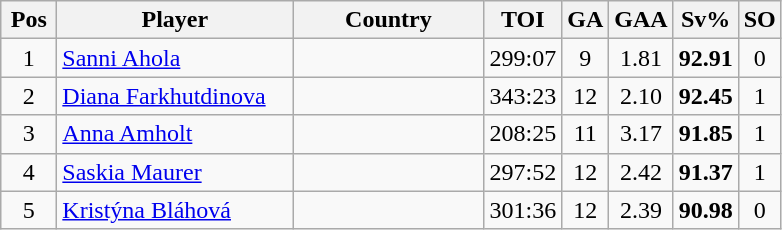<table class="wikitable sortable" style="text-align: center;">
<tr>
<th width=30>Pos</th>
<th width=150>Player</th>
<th width=120>Country</th>
<th width=20>TOI</th>
<th width=20>GA</th>
<th width=20>GAA</th>
<th width=20>Sv%</th>
<th width=20>SO</th>
</tr>
<tr>
<td>1</td>
<td align=left><a href='#'>Sanni Ahola</a></td>
<td align=left></td>
<td>299:07</td>
<td>9</td>
<td>1.81</td>
<td><strong>92.91</strong></td>
<td>0</td>
</tr>
<tr>
<td>2</td>
<td align=left><a href='#'>Diana Farkhutdinova</a></td>
<td align=left></td>
<td>343:23</td>
<td>12</td>
<td>2.10</td>
<td><strong>92.45</strong></td>
<td>1</td>
</tr>
<tr>
<td>3</td>
<td align=left><a href='#'>Anna Amholt</a></td>
<td align=left></td>
<td>208:25</td>
<td>11</td>
<td>3.17</td>
<td><strong>91.85</strong></td>
<td>1</td>
</tr>
<tr>
<td>4</td>
<td align=left><a href='#'>Saskia Maurer</a></td>
<td align=left></td>
<td>297:52</td>
<td>12</td>
<td>2.42</td>
<td><strong>91.37</strong></td>
<td>1</td>
</tr>
<tr>
<td>5</td>
<td align=left><a href='#'>Kristýna Bláhová</a></td>
<td align=left></td>
<td>301:36</td>
<td>12</td>
<td>2.39</td>
<td><strong>90.98</strong></td>
<td>0</td>
</tr>
</table>
